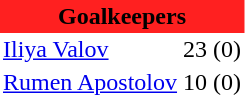<table class="toccolours" border="0" cellpadding="2" cellspacing="0" align="left" style="margin:0.5em;">
<tr>
<th colspan="4" align="center" bgcolor="#FF2020"><span>Goalkeepers</span></th>
</tr>
<tr>
<td> <a href='#'>Iliya Valov</a></td>
<td>23</td>
<td>(0)</td>
</tr>
<tr>
<td> <a href='#'>Rumen Apostolov</a></td>
<td>10</td>
<td>(0)</td>
</tr>
<tr>
</tr>
</table>
